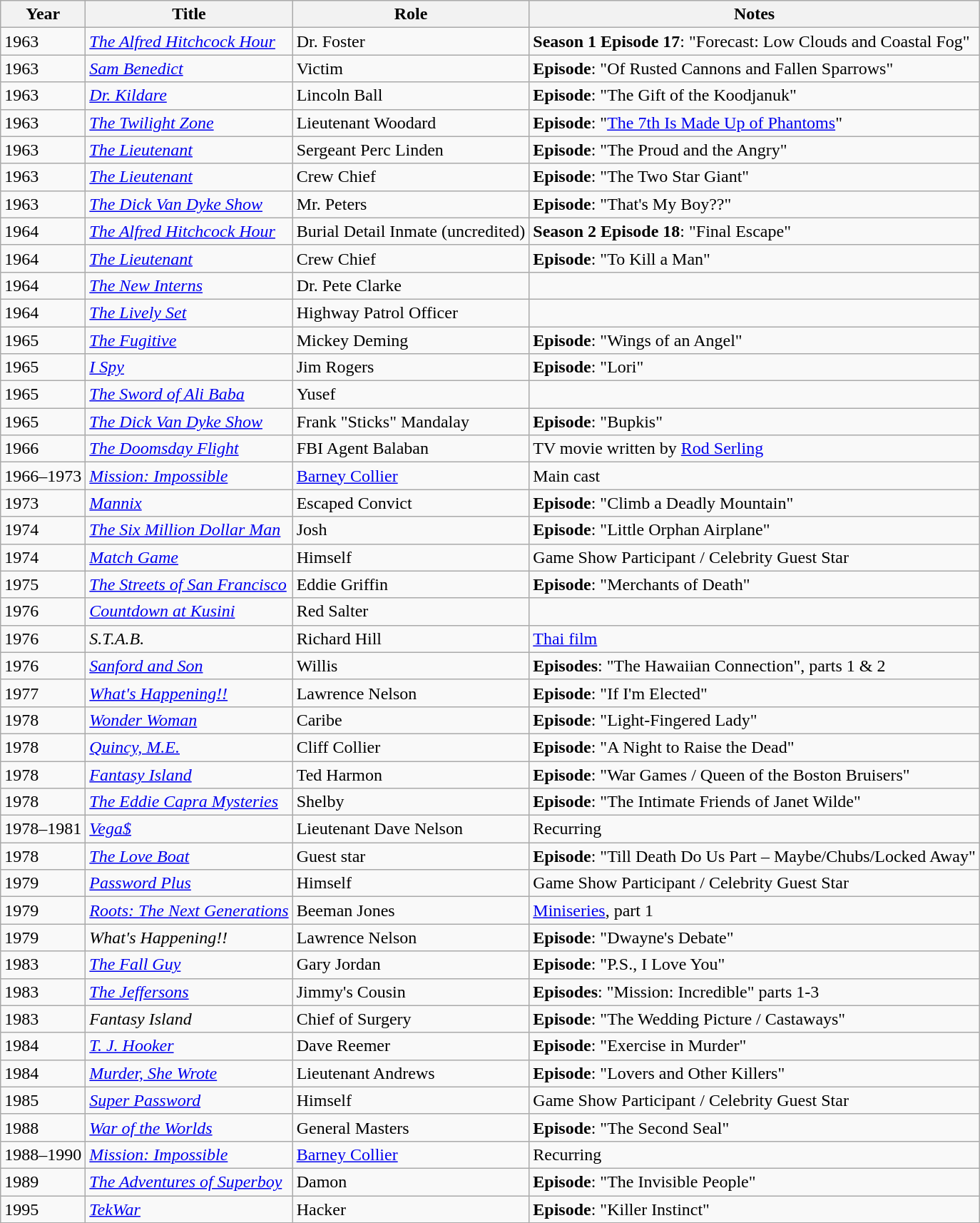<table class="wikitable sortable">
<tr>
<th>Year</th>
<th>Title</th>
<th>Role</th>
<th class="unsortable">Notes</th>
</tr>
<tr>
<td>1963</td>
<td><em><a href='#'>The Alfred Hitchcock Hour</a></em></td>
<td>Dr. Foster</td>
<td><strong>Season 1 Episode 17</strong>: "Forecast: Low Clouds and Coastal Fog"</td>
</tr>
<tr>
<td>1963</td>
<td><em><a href='#'>Sam Benedict</a></em></td>
<td>Victim</td>
<td><strong>Episode</strong>: "Of Rusted Cannons and Fallen Sparrows"</td>
</tr>
<tr>
<td>1963</td>
<td><em><a href='#'>Dr. Kildare</a></em></td>
<td>Lincoln Ball</td>
<td><strong>Episode</strong>: "The Gift of the Koodjanuk"</td>
</tr>
<tr>
<td>1963</td>
<td><em><a href='#'>The Twilight Zone</a></em></td>
<td>Lieutenant Woodard</td>
<td><strong>Episode</strong>: "<a href='#'>The 7th Is Made Up of Phantoms</a>"</td>
</tr>
<tr>
<td>1963</td>
<td><em><a href='#'>The Lieutenant</a></em></td>
<td>Sergeant Perc Linden</td>
<td><strong>Episode</strong>: "The Proud and the Angry"</td>
</tr>
<tr>
<td>1963</td>
<td><em><a href='#'>The Lieutenant</a></em></td>
<td>Crew Chief</td>
<td><strong>Episode</strong>: "The Two Star Giant"</td>
</tr>
<tr>
<td>1963</td>
<td><em><a href='#'>The Dick Van Dyke Show</a></em></td>
<td>Mr. Peters</td>
<td><strong>Episode</strong>: "That's My Boy??"</td>
</tr>
<tr>
<td>1964</td>
<td><em><a href='#'>The Alfred Hitchcock Hour</a></em></td>
<td>Burial Detail Inmate (uncredited)</td>
<td><strong>Season 2 Episode 18</strong>: "Final Escape"</td>
</tr>
<tr>
<td>1964</td>
<td><em><a href='#'>The Lieutenant</a></em></td>
<td>Crew Chief</td>
<td><strong>Episode</strong>: "To Kill a Man"</td>
</tr>
<tr>
<td>1964</td>
<td><em><a href='#'>The New Interns</a></em></td>
<td>Dr. Pete Clarke</td>
<td></td>
</tr>
<tr>
<td>1964</td>
<td><em><a href='#'>The Lively Set</a></em></td>
<td>Highway Patrol Officer</td>
<td></td>
</tr>
<tr>
<td>1965</td>
<td><em><a href='#'>The Fugitive</a></em></td>
<td>Mickey Deming</td>
<td><strong>Episode</strong>: "Wings of an Angel"</td>
</tr>
<tr>
<td>1965</td>
<td><em><a href='#'>I Spy</a></em></td>
<td>Jim Rogers</td>
<td><strong>Episode</strong>: "Lori"</td>
</tr>
<tr>
<td>1965</td>
<td><em><a href='#'>The Sword of Ali Baba</a></em></td>
<td>Yusef</td>
<td></td>
</tr>
<tr>
<td>1965</td>
<td><em><a href='#'>The Dick Van Dyke Show</a></em></td>
<td>Frank "Sticks" Mandalay</td>
<td><strong>Episode</strong>: "Bupkis"</td>
</tr>
<tr>
<td>1966</td>
<td><em><a href='#'>The Doomsday Flight</a></em></td>
<td>FBI Agent Balaban</td>
<td>TV movie written by <a href='#'>Rod Serling</a></td>
</tr>
<tr>
<td>1966–1973</td>
<td><em><a href='#'>Mission: Impossible</a></em></td>
<td><a href='#'>Barney Collier</a></td>
<td>Main cast</td>
</tr>
<tr>
<td>1973</td>
<td><em><a href='#'>Mannix</a></em></td>
<td>Escaped Convict</td>
<td><strong>Episode</strong>: "Climb a Deadly Mountain"</td>
</tr>
<tr>
<td>1974</td>
<td><em><a href='#'>The Six Million Dollar Man</a></em></td>
<td>Josh</td>
<td><strong>Episode</strong>: "Little Orphan Airplane"</td>
</tr>
<tr>
<td>1974</td>
<td><em><a href='#'>Match Game</a></em></td>
<td>Himself</td>
<td>Game Show Participant / Celebrity Guest Star</td>
</tr>
<tr>
<td>1975</td>
<td><em><a href='#'>The Streets of San Francisco</a></em></td>
<td>Eddie Griffin</td>
<td><strong>Episode</strong>: "Merchants of Death"</td>
</tr>
<tr>
<td>1976</td>
<td><em><a href='#'>Countdown at Kusini</a></em></td>
<td>Red Salter</td>
<td></td>
</tr>
<tr>
<td>1976</td>
<td><em>S.T.A.B.</em></td>
<td>Richard Hill</td>
<td><a href='#'>Thai film</a></td>
</tr>
<tr>
<td>1976</td>
<td><em><a href='#'>Sanford and Son</a></em></td>
<td>Willis</td>
<td><strong>Episodes</strong>: "The Hawaiian Connection", parts 1 & 2</td>
</tr>
<tr>
<td>1977</td>
<td><em><a href='#'>What's Happening!!</a></em></td>
<td>Lawrence Nelson</td>
<td><strong>Episode</strong>: "If I'm Elected"</td>
</tr>
<tr>
<td>1978</td>
<td><em><a href='#'>Wonder Woman</a></em></td>
<td>Caribe</td>
<td><strong>Episode</strong>: "Light-Fingered Lady"</td>
</tr>
<tr>
<td>1978</td>
<td><em><a href='#'>Quincy, M.E.</a></em></td>
<td>Cliff Collier</td>
<td><strong>Episode</strong>: "A Night to Raise the Dead"</td>
</tr>
<tr>
<td>1978</td>
<td><em><a href='#'>Fantasy Island</a></em></td>
<td>Ted Harmon</td>
<td><strong>Episode</strong>: "War Games / Queen of the Boston Bruisers"</td>
</tr>
<tr>
<td>1978</td>
<td><em><a href='#'>The Eddie Capra Mysteries</a></em></td>
<td>Shelby</td>
<td><strong>Episode</strong>: "The Intimate Friends of Janet Wilde"</td>
</tr>
<tr>
<td>1978–1981</td>
<td><em><a href='#'>Vega$</a></em></td>
<td>Lieutenant Dave Nelson</td>
<td>Recurring</td>
</tr>
<tr>
<td>1978</td>
<td><em><a href='#'>The Love Boat</a></em></td>
<td>Guest star</td>
<td><strong>Episode</strong>: "Till Death Do Us Part – Maybe/Chubs/Locked Away"</td>
</tr>
<tr>
<td>1979</td>
<td><em><a href='#'>Password Plus</a></em></td>
<td>Himself</td>
<td>Game Show Participant / Celebrity Guest Star</td>
</tr>
<tr>
<td>1979</td>
<td><em><a href='#'>Roots: The Next Generations</a></em></td>
<td>Beeman Jones</td>
<td><a href='#'>Miniseries</a>, part 1</td>
</tr>
<tr>
<td>1979</td>
<td><em>What's Happening!!</em></td>
<td>Lawrence Nelson</td>
<td><strong>Episode</strong>: "Dwayne's Debate"</td>
</tr>
<tr>
<td>1983</td>
<td><em><a href='#'>The Fall Guy</a></em></td>
<td>Gary Jordan</td>
<td><strong>Episode</strong>: "P.S., I Love You"</td>
</tr>
<tr>
<td>1983</td>
<td><em><a href='#'>The Jeffersons</a></em></td>
<td>Jimmy's Cousin</td>
<td><strong>Episodes</strong>: "Mission: Incredible" parts 1-3</td>
</tr>
<tr>
<td>1983</td>
<td><em>Fantasy Island</em></td>
<td>Chief of Surgery</td>
<td><strong>Episode</strong>: "The Wedding Picture / Castaways"</td>
</tr>
<tr>
<td>1984</td>
<td><em><a href='#'>T. J. Hooker</a></em></td>
<td>Dave Reemer</td>
<td><strong>Episode</strong>: "Exercise in Murder"</td>
</tr>
<tr>
<td>1984</td>
<td><em><a href='#'>Murder, She Wrote</a></em></td>
<td>Lieutenant Andrews</td>
<td><strong>Episode</strong>: "Lovers and Other Killers"</td>
</tr>
<tr>
<td>1985</td>
<td><em><a href='#'>Super Password</a></em></td>
<td>Himself</td>
<td>Game Show Participant / Celebrity Guest Star</td>
</tr>
<tr>
<td>1988</td>
<td><em><a href='#'>War of the Worlds</a></em></td>
<td>General Masters</td>
<td><strong>Episode</strong>: "The Second Seal"</td>
</tr>
<tr>
<td>1988–1990</td>
<td><em><a href='#'>Mission: Impossible</a></em></td>
<td><a href='#'>Barney Collier</a></td>
<td>Recurring</td>
</tr>
<tr>
<td>1989</td>
<td><em><a href='#'>The Adventures of Superboy</a></em></td>
<td>Damon</td>
<td><strong>Episode</strong>: "The Invisible People"</td>
</tr>
<tr>
<td>1995</td>
<td><em><a href='#'>TekWar</a></em></td>
<td>Hacker</td>
<td><strong>Episode</strong>: "Killer Instinct"</td>
</tr>
<tr>
</tr>
</table>
